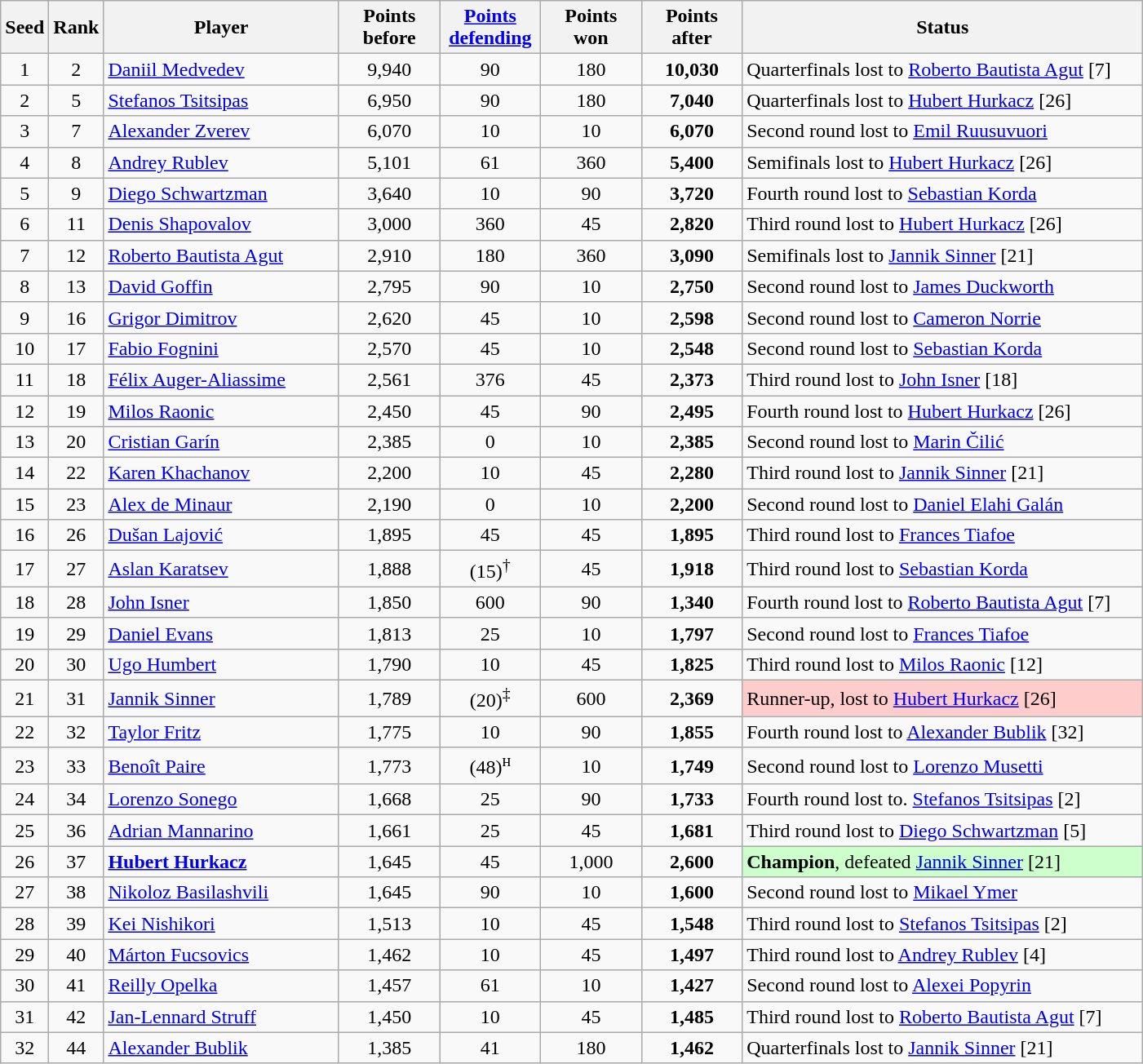<table class="wikitable sortable">
<tr>
<th style="width:30px;">Seed</th>
<th style="width:30px;">Rank</th>
<th style="width:185px;">Player</th>
<th style="width:75px;">Points before</th>
<th style="width:75px;"><a href='#'>Points defending</a></th>
<th style="width:75px;">Points won</th>
<th style="width:75px;">Points after</th>
<th style="width:320px;">Status</th>
</tr>
<tr>
<td style="text-align:center;">1</td>
<td style="text-align:center;">2</td>
<td> <a href='#'>Daniil Medvedev</a></td>
<td style="text-align:center;">9,940</td>
<td style="text-align:center;">90</td>
<td style="text-align:center;">180</td>
<td style="text-align:center;"><strong>10,030</strong></td>
<td>Quarterfinals lost to  <a href='#'>Roberto Bautista Agut</a> [7]</td>
</tr>
<tr>
<td style="text-align:center;">2</td>
<td style="text-align:center;">5</td>
<td> <a href='#'>Stefanos Tsitsipas</a></td>
<td style="text-align:center;">6,950</td>
<td style="text-align:center;">90</td>
<td style="text-align:center;">180</td>
<td style="text-align:center;"><strong>7,040</strong></td>
<td>Quarterfinals lost to  <a href='#'>Hubert Hurkacz</a> [26]</td>
</tr>
<tr>
<td style="text-align:center;">3</td>
<td style="text-align:center;">7</td>
<td> <a href='#'>Alexander Zverev</a></td>
<td style="text-align:center;">6,070</td>
<td style="text-align:center;">10</td>
<td style="text-align:center;">10</td>
<td style="text-align:center;"><strong>6,070</strong></td>
<td>Second round lost to  <a href='#'>Emil Ruusuvuori</a></td>
</tr>
<tr>
<td style="text-align:center;">4</td>
<td style="text-align:center;">8</td>
<td> <a href='#'>Andrey Rublev</a></td>
<td style="text-align:center;">5,101</td>
<td style="text-align:center;">61</td>
<td style="text-align:center;">360</td>
<td style="text-align:center;"><strong>5,400</strong></td>
<td>Semifinals lost to  <a href='#'>Hubert Hurkacz</a> [26]</td>
</tr>
<tr>
<td style="text-align:center;">5</td>
<td style="text-align:center;">9</td>
<td> <a href='#'>Diego Schwartzman</a></td>
<td style="text-align:center;">3,640</td>
<td style="text-align:center;">10</td>
<td style="text-align:center;">90</td>
<td style="text-align:center;"><strong>3,720</strong></td>
<td>Fourth round lost to  <a href='#'>Sebastian Korda</a></td>
</tr>
<tr>
<td style="text-align:center;">6</td>
<td style="text-align:center;">11</td>
<td> <a href='#'>Denis Shapovalov</a></td>
<td style="text-align:center;">3,000</td>
<td style="text-align:center;">360</td>
<td style="text-align:center;">45</td>
<td style="text-align:center;"><strong>2,820</strong></td>
<td>Third round lost to  <a href='#'>Hubert Hurkacz</a> [26]</td>
</tr>
<tr>
<td style="text-align:center;">7</td>
<td style="text-align:center;">12</td>
<td> <a href='#'>Roberto Bautista Agut</a></td>
<td style="text-align:center;">2,910</td>
<td style="text-align:center;">180</td>
<td style="text-align:center;">360</td>
<td style="text-align:center;"><strong>3,090</strong></td>
<td>Semifinals lost to  <a href='#'>Jannik Sinner</a> [21]</td>
</tr>
<tr>
<td style="text-align:center;">8</td>
<td style="text-align:center;">13</td>
<td> <a href='#'>David Goffin</a></td>
<td style="text-align:center;">2,795</td>
<td style="text-align:center;">90</td>
<td style="text-align:center;">10</td>
<td style="text-align:center;"><strong>2,750</strong></td>
<td>Second round lost to  <a href='#'>James Duckworth</a></td>
</tr>
<tr>
<td style="text-align:center;">9</td>
<td style="text-align:center;">16</td>
<td> <a href='#'>Grigor Dimitrov</a></td>
<td style="text-align:center;">2,620</td>
<td style="text-align:center;">45</td>
<td style="text-align:center;">10</td>
<td style="text-align:center;"><strong>2,598</strong></td>
<td>Second round lost to  <a href='#'>Cameron Norrie</a></td>
</tr>
<tr>
<td style="text-align:center;">10</td>
<td style="text-align:center;">17</td>
<td> <a href='#'>Fabio Fognini</a></td>
<td style="text-align:center;">2,570</td>
<td style="text-align:center;">45</td>
<td style="text-align:center;">10</td>
<td style="text-align:center;"><strong>2,548</strong></td>
<td>Second round lost to  <a href='#'>Sebastian Korda</a></td>
</tr>
<tr>
<td style="text-align:center;">11</td>
<td style="text-align:center;">18</td>
<td> <a href='#'>Félix Auger-Aliassime</a></td>
<td style="text-align:center;">2,561</td>
<td style="text-align:center;">376</td>
<td style="text-align:center;">45</td>
<td style="text-align:center;"><strong>2,373</strong></td>
<td>Third round lost to  <a href='#'>John Isner</a> [18]</td>
</tr>
<tr>
<td style="text-align:center;">12</td>
<td style="text-align:center;">19</td>
<td> <a href='#'>Milos Raonic</a></td>
<td style="text-align:center;">2,450</td>
<td style="text-align:center;">45</td>
<td style="text-align:center;">90</td>
<td style="text-align:center;"><strong>2,495</strong></td>
<td>Fourth round lost to  <a href='#'>Hubert Hurkacz</a> [26]</td>
</tr>
<tr>
<td style="text-align:center;">13</td>
<td style="text-align:center;">20</td>
<td> <a href='#'>Cristian Garín</a></td>
<td style="text-align:center;">2,385</td>
<td style="text-align:center;">0</td>
<td style="text-align:center;">10</td>
<td style="text-align:center;"><strong>2,385</strong></td>
<td>Second round lost to  <a href='#'>Marin Čilić</a></td>
</tr>
<tr>
<td style="text-align:center;">14</td>
<td style="text-align:center;">22</td>
<td> <a href='#'>Karen Khachanov</a></td>
<td style="text-align:center;">2,200</td>
<td style="text-align:center;">10</td>
<td style="text-align:center;">45</td>
<td style="text-align:center;"><strong>2,280</strong></td>
<td>Third round lost to  <a href='#'>Jannik Sinner</a> [21]</td>
</tr>
<tr>
<td style="text-align:center;">15</td>
<td style="text-align:center;">23</td>
<td> <a href='#'>Alex de Minaur</a></td>
<td style="text-align:center;">2,190</td>
<td style="text-align:center;">0</td>
<td style="text-align:center;">10</td>
<td style="text-align:center;"><strong>2,200</strong></td>
<td>Second round lost to  <a href='#'>Daniel Elahi Galán</a></td>
</tr>
<tr>
<td style="text-align:center;">16</td>
<td style="text-align:center;">26</td>
<td> <a href='#'>Dušan Lajović</a></td>
<td style="text-align:center;">1,895</td>
<td style="text-align:center;">45</td>
<td style="text-align:center;">45</td>
<td style="text-align:center;"><strong>1,895</strong></td>
<td>Third round lost to  <a href='#'>Frances Tiafoe</a></td>
</tr>
<tr>
<td style="text-align:center;">17</td>
<td style="text-align:center;">27</td>
<td> <a href='#'>Aslan Karatsev</a></td>
<td style="text-align:center;">1,888</td>
<td style="text-align:center;">(15)<sup>†</sup></td>
<td style="text-align:center;">45</td>
<td style="text-align:center;"><strong>1,918</strong></td>
<td>Third round lost to  <a href='#'>Sebastian Korda</a></td>
</tr>
<tr>
<td style="text-align:center;">18</td>
<td style="text-align:center;">28</td>
<td> <a href='#'>John Isner</a></td>
<td style="text-align:center;">1,850</td>
<td style="text-align:center;">600</td>
<td style="text-align:center;">90</td>
<td style="text-align:center;"><strong>1,340</strong></td>
<td>Fourth round lost to  <a href='#'>Roberto Bautista Agut</a> [7]</td>
</tr>
<tr>
<td style="text-align:center;">19</td>
<td style="text-align:center;">29</td>
<td> <a href='#'>Daniel Evans</a></td>
<td style="text-align:center;">1,813</td>
<td style="text-align:center;">25</td>
<td style="text-align:center;">10</td>
<td style="text-align:center;"><strong>1,797</strong></td>
<td>Second round lost to  <a href='#'>Frances Tiafoe</a></td>
</tr>
<tr>
<td style="text-align:center;">20</td>
<td style="text-align:center;">30</td>
<td> <a href='#'>Ugo Humbert</a></td>
<td style="text-align:center;">1,790</td>
<td style="text-align:center;">10</td>
<td style="text-align:center;">45</td>
<td style="text-align:center;"><strong>1,825</strong></td>
<td>Third round lost to  <a href='#'>Milos Raonic</a> [12]</td>
</tr>
<tr>
<td style="text-align:center;">21</td>
<td style="text-align:center;">31</td>
<td> <a href='#'>Jannik Sinner</a></td>
<td style="text-align:center;">1,789</td>
<td style="text-align:center;">(20)<sup>‡</sup></td>
<td style="text-align:center;">600</td>
<td style="text-align:center;"><strong>2,369</strong></td>
<td style="background:#fcc;">Runner-up, lost to  <a href='#'>Hubert Hurkacz</a> [26]</td>
</tr>
<tr>
<td style="text-align:center;">22</td>
<td style="text-align:center;">32</td>
<td> <a href='#'>Taylor Fritz</a></td>
<td style="text-align:center;">1,775</td>
<td style="text-align:center;">10</td>
<td style="text-align:center;">90</td>
<td style="text-align:center;"><strong>1,855</strong></td>
<td>Fourth round lost to  <a href='#'>Alexander Bublik</a> [32]</td>
</tr>
<tr>
<td style="text-align:center;">23</td>
<td style="text-align:center;">33</td>
<td> <a href='#'>Benoît Paire</a></td>
<td style="text-align:center;">1,773</td>
<td style="text-align:center;">(48)<sup>н</sup></td>
<td style="text-align:center;">10</td>
<td style="text-align:center;"><strong>1,749</strong></td>
<td>Second round lost to  <a href='#'>Lorenzo Musetti</a></td>
</tr>
<tr>
<td style="text-align:center;">24</td>
<td style="text-align:center;">34</td>
<td> <a href='#'>Lorenzo Sonego</a></td>
<td style="text-align:center;">1,668</td>
<td style="text-align:center;">25</td>
<td style="text-align:center;">90</td>
<td style="text-align:center;"><strong>1,733</strong></td>
<td>Fourth round lost to.  <a href='#'>Stefanos Tsitsipas</a> [2]</td>
</tr>
<tr>
<td style="text-align:center;">25</td>
<td style="text-align:center;">36</td>
<td> <a href='#'>Adrian Mannarino</a></td>
<td style="text-align:center;">1,661</td>
<td style="text-align:center;">25</td>
<td style="text-align:center;">45</td>
<td style="text-align:center;"><strong>1,681</strong></td>
<td>Third round lost to  <a href='#'>Diego Schwartzman</a> [5]</td>
</tr>
<tr>
<td style="text-align:center;">26</td>
<td style="text-align:center;">37</td>
<td> <strong><a href='#'>Hubert Hurkacz</a></strong></td>
<td style="text-align:center;">1,645</td>
<td style="text-align:center;">45</td>
<td style="text-align:center;">1,000</td>
<td style="text-align:center;"><strong>2,600</strong></td>
<td style="background:#cfc;"><strong>Champion</strong>, defeated  <a href='#'>Jannik Sinner</a> [21]</td>
</tr>
<tr>
<td style="text-align:center;">27</td>
<td style="text-align:center;">38</td>
<td> <a href='#'>Nikoloz Basilashvili</a></td>
<td style="text-align:center;">1,645</td>
<td style="text-align:center;">90</td>
<td style="text-align:center;">10</td>
<td style="text-align:center;"><strong>1,600</strong></td>
<td>Second round lost to  <a href='#'>Mikael Ymer</a></td>
</tr>
<tr>
<td style="text-align:center;">28</td>
<td style="text-align:center;">39</td>
<td> <a href='#'>Kei Nishikori</a></td>
<td style="text-align:center;">1,513</td>
<td style="text-align:center;">10</td>
<td style="text-align:center;">45</td>
<td style="text-align:center;"><strong>1,548</strong></td>
<td>Third round lost to  <a href='#'>Stefanos Tsitsipas</a> [2]</td>
</tr>
<tr>
<td style="text-align:center;">29</td>
<td style="text-align:center;">40</td>
<td> <a href='#'>Márton Fucsovics</a></td>
<td style="text-align:center;">1,462</td>
<td style="text-align:center;">10</td>
<td style="text-align:center;">45</td>
<td style="text-align:center;"><strong>1,497</strong></td>
<td>Third round lost to  <a href='#'>Andrey Rublev</a> [4]</td>
</tr>
<tr>
<td style="text-align:center;">30</td>
<td style="text-align:center;">41</td>
<td> <a href='#'>Reilly Opelka</a></td>
<td style="text-align:center;">1,457</td>
<td style="text-align:center;">61</td>
<td style="text-align:center;">10</td>
<td style="text-align:center;"><strong>1,427</strong></td>
<td>Second round lost to  <a href='#'>Alexei Popyrin</a></td>
</tr>
<tr>
<td style="text-align:center;">31</td>
<td style="text-align:center;">42</td>
<td> <a href='#'>Jan-Lennard Struff</a></td>
<td style="text-align:center;">1,450</td>
<td style="text-align:center;">10</td>
<td style="text-align:center;">45</td>
<td style="text-align:center;"><strong>1,485</strong></td>
<td>Third round lost to  <a href='#'>Roberto Bautista Agut</a> [7]</td>
</tr>
<tr>
<td style="text-align:center;">32</td>
<td style="text-align:center;">44</td>
<td> <a href='#'>Alexander Bublik</a></td>
<td style="text-align:center;">1,385</td>
<td style="text-align:center;">41</td>
<td style="text-align:center;">180</td>
<td style="text-align:center;"><strong>1,462</strong></td>
<td>Quarterfinals lost to  <a href='#'>Jannik Sinner</a> [21]</td>
</tr>
</table>
